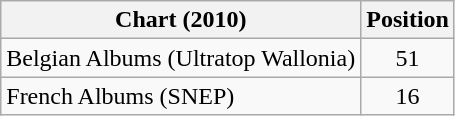<table class="wikitable sortable">
<tr>
<th scope="col">Chart (2010)</th>
<th scope="col">Position</th>
</tr>
<tr>
<td>Belgian Albums (Ultratop Wallonia)</td>
<td align="center">51</td>
</tr>
<tr>
<td>French Albums (SNEP)</td>
<td align="center">16</td>
</tr>
</table>
